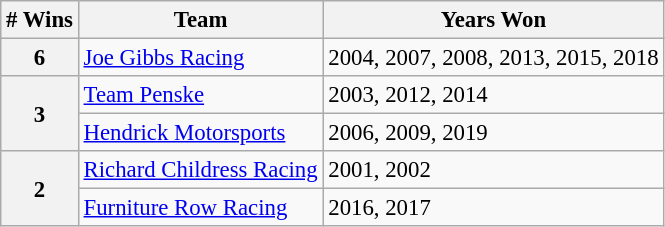<table class="wikitable" style="font-size: 95%;">
<tr>
<th># Wins</th>
<th>Team</th>
<th>Years Won</th>
</tr>
<tr>
<th>6</th>
<td><a href='#'>Joe Gibbs Racing</a></td>
<td>2004, 2007, 2008, 2013, 2015, 2018</td>
</tr>
<tr>
<th rowspan="2">3</th>
<td><a href='#'>Team Penske</a></td>
<td>2003, 2012, 2014</td>
</tr>
<tr>
<td><a href='#'>Hendrick Motorsports</a></td>
<td>2006, 2009, 2019</td>
</tr>
<tr>
<th rowspan="2">2</th>
<td><a href='#'>Richard Childress Racing</a></td>
<td>2001, 2002</td>
</tr>
<tr>
<td><a href='#'>Furniture Row Racing</a></td>
<td>2016, 2017</td>
</tr>
</table>
